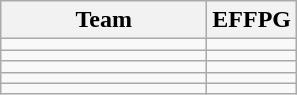<table class=wikitable>
<tr>
<th width=130>Team</th>
<th>EFFPG</th>
</tr>
<tr>
<td></td>
<td></td>
</tr>
<tr>
<td></td>
<td></td>
</tr>
<tr>
<td></td>
<td></td>
</tr>
<tr>
<td></td>
<td></td>
</tr>
<tr>
<td></td>
<td></td>
</tr>
</table>
